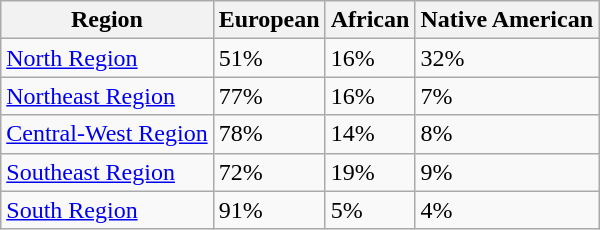<table class="wikitable">
<tr>
<th>Region</th>
<th>European</th>
<th>African</th>
<th>Native American</th>
</tr>
<tr>
<td><a href='#'>North Region</a></td>
<td>51%</td>
<td>16%</td>
<td>32%</td>
</tr>
<tr>
<td><a href='#'>Northeast Region</a></td>
<td>77%</td>
<td>16%</td>
<td>7%</td>
</tr>
<tr>
<td><a href='#'>Central-West Region</a></td>
<td>78%</td>
<td>14%</td>
<td>8%</td>
</tr>
<tr>
<td><a href='#'>Southeast Region</a></td>
<td>72%</td>
<td>19%</td>
<td>9%</td>
</tr>
<tr>
<td><a href='#'>South Region</a></td>
<td>91%</td>
<td>5%</td>
<td>4%</td>
</tr>
</table>
